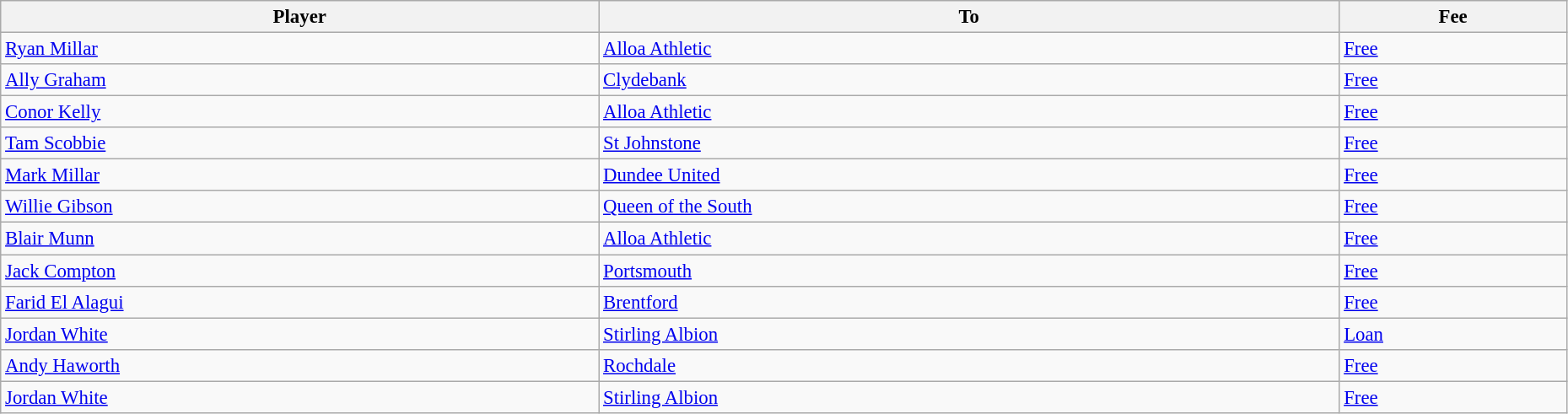<table class="wikitable" style="text-align:center; font-size:95%;width:98%; text-align:left">
<tr>
<th>Player</th>
<th>To</th>
<th>Fee</th>
</tr>
<tr>
<td> <a href='#'>Ryan Millar</a></td>
<td> <a href='#'>Alloa Athletic</a></td>
<td><a href='#'>Free</a></td>
</tr>
<tr>
<td> <a href='#'>Ally Graham</a></td>
<td> <a href='#'>Clydebank</a></td>
<td><a href='#'>Free</a></td>
</tr>
<tr>
<td> <a href='#'>Conor Kelly</a></td>
<td> <a href='#'>Alloa Athletic</a></td>
<td><a href='#'>Free</a></td>
</tr>
<tr>
<td> <a href='#'>Tam Scobbie</a></td>
<td> <a href='#'>St Johnstone</a></td>
<td><a href='#'>Free</a></td>
</tr>
<tr>
<td> <a href='#'>Mark Millar</a></td>
<td> <a href='#'>Dundee United</a></td>
<td><a href='#'>Free</a></td>
</tr>
<tr>
<td> <a href='#'>Willie Gibson</a></td>
<td> <a href='#'>Queen of the South</a></td>
<td><a href='#'>Free</a></td>
</tr>
<tr>
<td> <a href='#'>Blair Munn</a></td>
<td> <a href='#'>Alloa Athletic</a></td>
<td><a href='#'>Free</a></td>
</tr>
<tr>
<td> <a href='#'>Jack Compton</a></td>
<td> <a href='#'>Portsmouth</a></td>
<td><a href='#'>Free</a></td>
</tr>
<tr>
<td> <a href='#'>Farid El Alagui</a></td>
<td> <a href='#'>Brentford</a></td>
<td><a href='#'>Free</a></td>
</tr>
<tr>
<td> <a href='#'>Jordan White</a></td>
<td> <a href='#'>Stirling Albion</a></td>
<td><a href='#'>Loan</a></td>
</tr>
<tr>
<td> <a href='#'>Andy Haworth</a></td>
<td> <a href='#'>Rochdale</a></td>
<td><a href='#'>Free</a></td>
</tr>
<tr>
<td> <a href='#'>Jordan White</a></td>
<td> <a href='#'>Stirling Albion</a></td>
<td><a href='#'>Free</a></td>
</tr>
</table>
